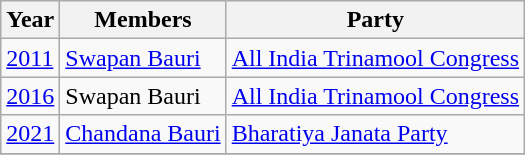<table - class="wikitable sortable">
<tr>
<th>Year</th>
<th>Members</th>
<th>Party</th>
</tr>
<tr>
<td><a href='#'>2011</a></td>
<td><a href='#'>Swapan Bauri</a></td>
<td><a href='#'>All India Trinamool Congress</a></td>
</tr>
<tr>
<td><a href='#'>2016</a></td>
<td>Swapan Bauri</td>
<td><a href='#'>All India Trinamool Congress</a></td>
</tr>
<tr>
<td><a href='#'>2021</a></td>
<td><a href='#'>Chandana Bauri</a></td>
<td><a href='#'>Bharatiya Janata Party</a></td>
</tr>
<tr>
</tr>
</table>
